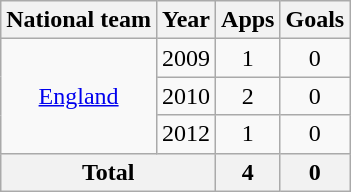<table class=wikitable style=text-align:center>
<tr>
<th>National team</th>
<th>Year</th>
<th>Apps</th>
<th>Goals</th>
</tr>
<tr>
<td rowspan=3><a href='#'>England</a></td>
<td>2009</td>
<td>1</td>
<td>0</td>
</tr>
<tr>
<td>2010</td>
<td>2</td>
<td>0</td>
</tr>
<tr>
<td>2012</td>
<td>1</td>
<td>0</td>
</tr>
<tr>
<th colspan=2>Total</th>
<th>4</th>
<th>0</th>
</tr>
</table>
